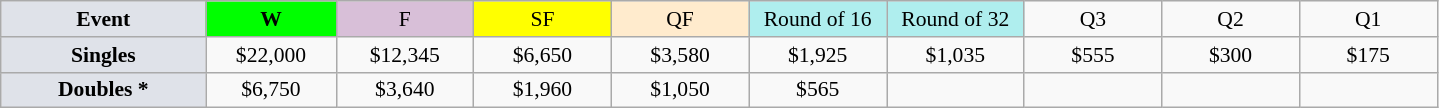<table class=wikitable style=font-size:90%;text-align:center>
<tr>
<td style="width:130px; background:#dfe2e9;"><strong>Event</strong></td>
<td style="width:80px; background:lime;"><strong>W</strong></td>
<td style="width:85px; background:thistle;">F</td>
<td style="width:85px; background:#ff0;">SF</td>
<td style="width:85px; background:#ffebcd;">QF</td>
<td style="width:85px; background:#afeeee;">Round of 16</td>
<td style="width:85px; background:#afeeee;">Round of 32</td>
<td width=85>Q3</td>
<td width=85>Q2</td>
<td width=85>Q1</td>
</tr>
<tr>
<td style="background:#dfe2e9;"><strong>Singles</strong></td>
<td>$22,000</td>
<td>$12,345</td>
<td>$6,650</td>
<td>$3,580</td>
<td>$1,925</td>
<td>$1,035</td>
<td>$555</td>
<td>$300</td>
<td>$175</td>
</tr>
<tr>
<td style="background:#dfe2e9;"><strong>Doubles *</strong></td>
<td>$6,750</td>
<td>$3,640</td>
<td>$1,960</td>
<td>$1,050</td>
<td>$565</td>
<td></td>
<td></td>
<td></td>
<td></td>
</tr>
</table>
